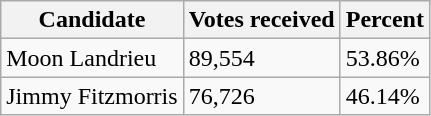<table class="wikitable">
<tr>
<th>Candidate</th>
<th>Votes received</th>
<th>Percent</th>
</tr>
<tr>
<td>Moon Landrieu</td>
<td>89,554</td>
<td>53.86%</td>
</tr>
<tr>
<td>Jimmy Fitzmorris</td>
<td>76,726</td>
<td>46.14%</td>
</tr>
</table>
